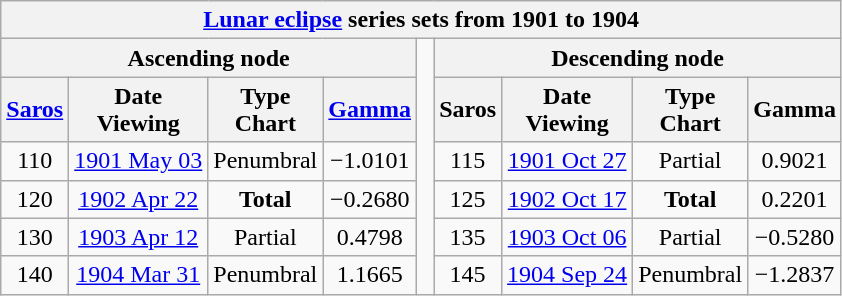<table class="wikitable mw-collapsible mw-collapsed">
<tr>
<th class="nowrap" colspan="9"><a href='#'>Lunar eclipse</a> series sets from 1901 to 1904</th>
</tr>
<tr>
<th scope="col" colspan="4">Ascending node</th>
<td rowspan="11"> </td>
<th scope="col" colspan="4">Descending node</th>
</tr>
<tr style="text-align: center;">
<th scope="col"><a href='#'>Saros</a></th>
<th scope="col">Date<br>Viewing</th>
<th scope="col">Type<br>Chart</th>
<th scope="col"><a href='#'>Gamma</a></th>
<th scope="col">Saros</th>
<th scope="col">Date<br>Viewing</th>
<th scope="col">Type<br>Chart</th>
<th scope="col">Gamma</th>
</tr>
<tr style="text-align: center;">
<td>110</td>
<td><a href='#'>1901 May 03</a><br></td>
<td style="text-align:center;">Penumbral<br></td>
<td>−1.0101</td>
<td>115</td>
<td><a href='#'>1901 Oct 27</a><br></td>
<td style="text-align:center;">Partial<br></td>
<td>0.9021</td>
</tr>
<tr style="text-align: center;">
<td>120</td>
<td><a href='#'>1902 Apr 22</a><br></td>
<td style="text-align:center;"><strong>Total</strong><br></td>
<td>−0.2680</td>
<td>125</td>
<td><a href='#'>1902 Oct 17</a><br></td>
<td style="text-align:center;"><strong>Total</strong><br></td>
<td>0.2201</td>
</tr>
<tr style="text-align: center;">
<td>130</td>
<td><a href='#'>1903 Apr 12</a><br></td>
<td style="text-align:center;">Partial<br></td>
<td>0.4798</td>
<td>135</td>
<td><a href='#'>1903 Oct 06</a><br></td>
<td style="text-align:center;">Partial<br></td>
<td>−0.5280</td>
</tr>
<tr style="text-align: center;">
<td>140</td>
<td><a href='#'>1904 Mar 31</a><br></td>
<td style="text-align:center;">Penumbral<br></td>
<td>1.1665</td>
<td>145</td>
<td><a href='#'>1904 Sep 24</a><br></td>
<td style="text-align:center;">Penumbral<br></td>
<td>−1.2837</td>
</tr>
</table>
